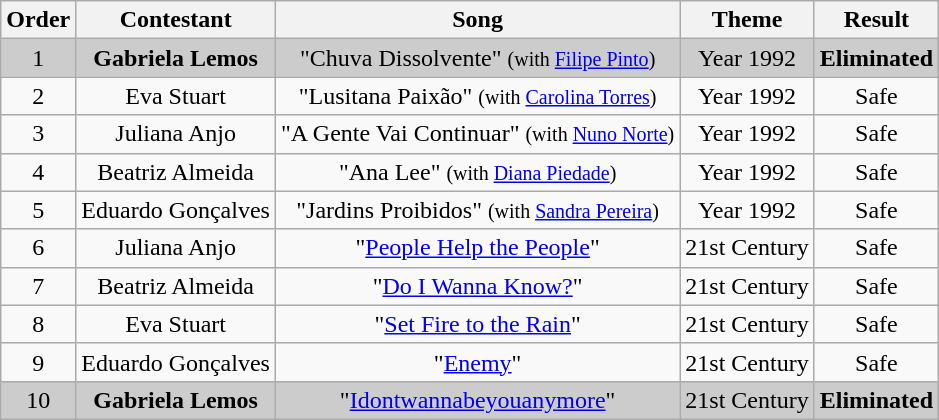<table class="wikitable plainrowheaders" style="text-align:center;">
<tr>
<th>Order</th>
<th>Contestant</th>
<th>Song</th>
<th>Theme</th>
<th>Result</th>
</tr>
<tr style="background:#ccc;">
<td>1</td>
<td><strong>Gabriela Lemos</strong></td>
<td>"Chuva Dissolvente" <small>(with <a href='#'>Filipe Pinto</a>)</small></td>
<td>Year 1992</td>
<td><strong>Eliminated</strong></td>
</tr>
<tr>
<td>2</td>
<td>Eva Stuart</td>
<td>"Lusitana Paixão" <small>(with <a href='#'>Carolina Torres</a>)</small></td>
<td>Year 1992</td>
<td>Safe</td>
</tr>
<tr>
<td>3</td>
<td>Juliana Anjo</td>
<td>"A Gente Vai Continuar" <small>(with <a href='#'>Nuno Norte</a>)</small></td>
<td>Year 1992</td>
<td>Safe</td>
</tr>
<tr>
<td>4</td>
<td>Beatriz Almeida</td>
<td>"Ana Lee" <small>(with <a href='#'>Diana Piedade</a>)</small></td>
<td>Year 1992</td>
<td>Safe</td>
</tr>
<tr>
<td>5</td>
<td>Eduardo Gonçalves</td>
<td>"Jardins Proibidos" <small>(with <a href='#'>Sandra Pereira</a>)</small></td>
<td>Year 1992</td>
<td>Safe</td>
</tr>
<tr>
<td>6</td>
<td>Juliana Anjo</td>
<td>"<a href='#'>People Help the People</a>"</td>
<td>21st Century</td>
<td>Safe</td>
</tr>
<tr>
<td>7</td>
<td>Beatriz Almeida</td>
<td>"<a href='#'>Do I Wanna Know?</a>"</td>
<td>21st Century</td>
<td>Safe</td>
</tr>
<tr>
<td>8</td>
<td>Eva Stuart</td>
<td>"<a href='#'>Set Fire to the Rain</a>"</td>
<td>21st Century</td>
<td>Safe</td>
</tr>
<tr>
<td>9</td>
<td>Eduardo Gonçalves</td>
<td>"<a href='#'>Enemy</a>"</td>
<td>21st Century</td>
<td>Safe</td>
</tr>
<tr style="background:#ccc;">
<td>10</td>
<td><strong>Gabriela Lemos</strong></td>
<td>"<a href='#'>Idontwannabeyouanymore</a>"</td>
<td>21st Century</td>
<td><strong>Eliminated</strong></td>
</tr>
</table>
